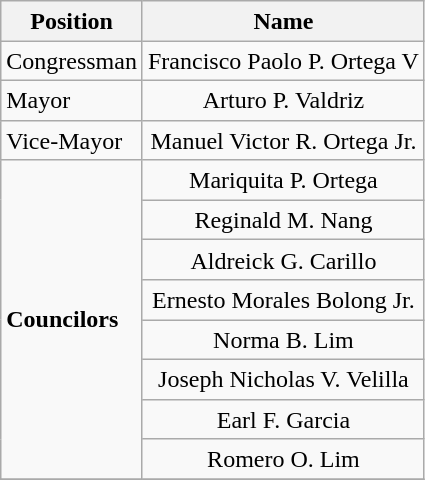<table class="wikitable" style="line-height:1.20em; font-size:100%;">
<tr>
<th>Position</th>
<th>Name</th>
</tr>
<tr>
<td>Congressman</td>
<td style="text-align:center;">Francisco Paolo P. Ortega V</td>
</tr>
<tr>
<td>Mayor</td>
<td style="text-align:center;">Arturo P. Valdriz</td>
</tr>
<tr>
<td>Vice-Mayor</td>
<td style="text-align:center;">Manuel Victor R. Ortega Jr.</td>
</tr>
<tr>
<td rowspan=8><strong>Councilors</strong></td>
<td style="text-align:center;">Mariquita P. Ortega</td>
</tr>
<tr>
<td style="text-align:center;">Reginald M. Nang</td>
</tr>
<tr>
<td style="text-align:center;">Aldreick G. Carillo</td>
</tr>
<tr>
<td style="text-align:center;">Ernesto Morales Bolong Jr.</td>
</tr>
<tr>
<td style="text-align:center;">Norma B. Lim</td>
</tr>
<tr>
<td style="text-align:center;">Joseph Nicholas V. Velilla</td>
</tr>
<tr>
<td style="text-align:center;">Earl F. Garcia</td>
</tr>
<tr>
<td style="text-align:center;">Romero O. Lim</td>
</tr>
<tr>
</tr>
</table>
